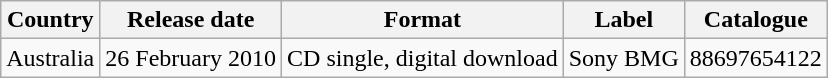<table class="wikitable">
<tr>
<th>Country</th>
<th>Release date</th>
<th>Format</th>
<th>Label</th>
<th>Catalogue</th>
</tr>
<tr>
<td>Australia</td>
<td>26 February 2010</td>
<td>CD single, digital download</td>
<td>Sony BMG</td>
<td>88697654122</td>
</tr>
</table>
